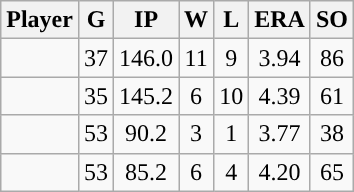<table class="wikitable sortable" style="text-align:center">
<tr>
<th>Player</th>
<th>G</th>
<th>IP</th>
<th>W</th>
<th>L</th>
<th>ERA</th>
<th>SO</th>
</tr>
<tr>
<td></td>
<td>37</td>
<td>146.0</td>
<td>11</td>
<td>9</td>
<td>3.94</td>
<td>86</td>
</tr>
<tr>
<td></td>
<td>35</td>
<td>145.2</td>
<td>6</td>
<td>10</td>
<td>4.39</td>
<td>61</td>
</tr>
<tr>
<td></td>
<td>53</td>
<td>90.2</td>
<td>3</td>
<td>1</td>
<td>3.77</td>
<td>38</td>
</tr>
<tr>
<td></td>
<td>53</td>
<td>85.2</td>
<td>6</td>
<td>4</td>
<td>4.20</td>
<td>65</td>
</tr>
</table>
